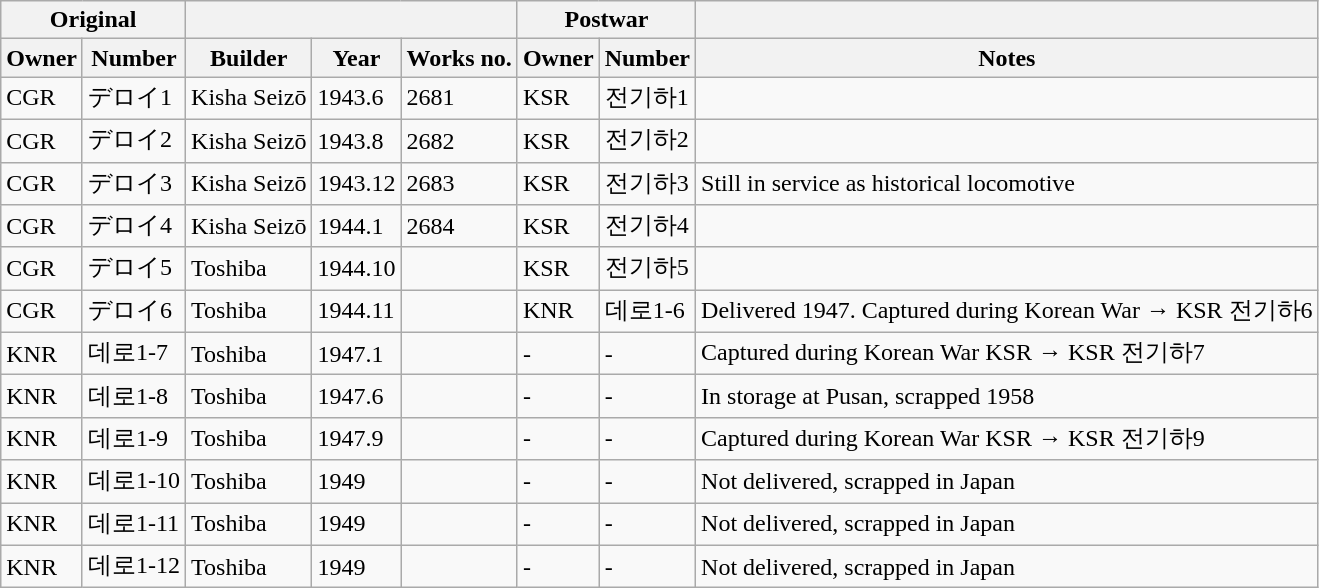<table class="wikitable">
<tr>
<th colspan="2">Original</th>
<th colspan="3"></th>
<th colspan="2">Postwar</th>
<th></th>
</tr>
<tr>
<th>Owner</th>
<th>Number</th>
<th>Builder</th>
<th>Year</th>
<th>Works no.</th>
<th>Owner</th>
<th>Number</th>
<th>Notes</th>
</tr>
<tr>
<td>CGR</td>
<td>デロイ1</td>
<td>Kisha Seizō</td>
<td>1943.6</td>
<td>2681</td>
<td>KSR</td>
<td>전기하1</td>
<td></td>
</tr>
<tr>
<td>CGR</td>
<td>デロイ2</td>
<td>Kisha Seizō</td>
<td>1943.8</td>
<td>2682</td>
<td>KSR</td>
<td>전기하2</td>
<td></td>
</tr>
<tr>
<td>CGR</td>
<td>デロイ3</td>
<td>Kisha Seizō</td>
<td>1943.12</td>
<td>2683</td>
<td>KSR</td>
<td>전기하3</td>
<td>Still in service as historical locomotive</td>
</tr>
<tr>
<td>CGR</td>
<td>デロイ4</td>
<td>Kisha Seizō</td>
<td>1944.1</td>
<td>2684</td>
<td>KSR</td>
<td>전기하4</td>
<td></td>
</tr>
<tr>
<td>CGR</td>
<td>デロイ5</td>
<td>Toshiba</td>
<td>1944.10</td>
<td></td>
<td>KSR</td>
<td>전기하5</td>
<td></td>
</tr>
<tr>
<td>CGR</td>
<td>デロイ6</td>
<td>Toshiba</td>
<td>1944.11</td>
<td></td>
<td>KNR</td>
<td>데로1-6</td>
<td>Delivered 1947. Captured during Korean War → KSR 전기하6</td>
</tr>
<tr>
<td>KNR</td>
<td>데로1-7</td>
<td>Toshiba</td>
<td>1947.1</td>
<td></td>
<td>-</td>
<td>-</td>
<td>Captured during Korean War KSR → KSR 전기하7</td>
</tr>
<tr>
<td>KNR</td>
<td>데로1-8</td>
<td>Toshiba</td>
<td>1947.6</td>
<td></td>
<td>-</td>
<td>-</td>
<td>In storage at Pusan, scrapped 1958</td>
</tr>
<tr>
<td>KNR</td>
<td>데로1-9</td>
<td>Toshiba</td>
<td>1947.9</td>
<td></td>
<td>-</td>
<td>-</td>
<td>Captured during Korean War KSR → KSR 전기하9</td>
</tr>
<tr>
<td>KNR</td>
<td>데로1-10</td>
<td>Toshiba</td>
<td>1949</td>
<td></td>
<td>-</td>
<td>-</td>
<td>Not delivered, scrapped in Japan</td>
</tr>
<tr>
<td>KNR</td>
<td>데로1-11</td>
<td>Toshiba</td>
<td>1949</td>
<td></td>
<td>-</td>
<td>-</td>
<td>Not delivered, scrapped in Japan</td>
</tr>
<tr>
<td>KNR</td>
<td>데로1-12</td>
<td>Toshiba</td>
<td>1949</td>
<td></td>
<td>-</td>
<td>-</td>
<td>Not delivered, scrapped in Japan</td>
</tr>
</table>
